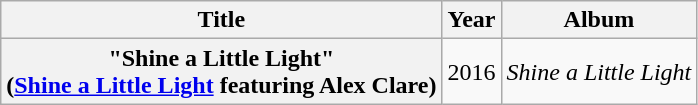<table class="wikitable plainrowheaders" style="text-align:center;">
<tr>
<th>Title</th>
<th>Year</th>
<th>Album</th>
</tr>
<tr>
<th scope="row">"Shine a Little Light"<br><span>(<a href='#'>Shine a Little Light</a> featuring Alex Clare)</span></th>
<td>2016</td>
<td><em>Shine a Little Light</em><br></td>
</tr>
</table>
